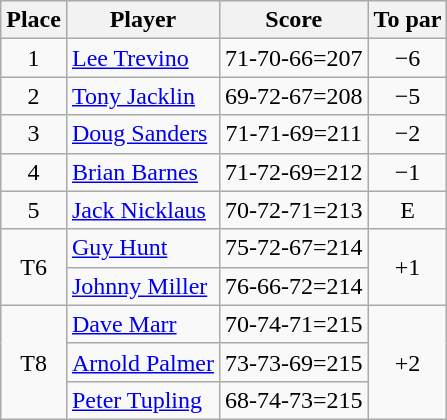<table class="wikitable">
<tr>
<th>Place</th>
<th>Player</th>
<th>Score</th>
<th>To par</th>
</tr>
<tr>
<td align=center>1</td>
<td> <a href='#'>Lee Trevino</a></td>
<td align=center>71-70-66=207</td>
<td align=center>−6</td>
</tr>
<tr>
<td align=center>2</td>
<td> <a href='#'>Tony Jacklin</a></td>
<td align=center>69-72-67=208</td>
<td align=center>−5</td>
</tr>
<tr>
<td align=center>3</td>
<td> <a href='#'>Doug Sanders</a></td>
<td align=center>71-71-69=211</td>
<td align=center>−2</td>
</tr>
<tr>
<td align=center>4</td>
<td> <a href='#'>Brian Barnes</a></td>
<td align=center>71-72-69=212</td>
<td align=center>−1</td>
</tr>
<tr>
<td align=center>5</td>
<td> <a href='#'>Jack Nicklaus</a></td>
<td align=center>70-72-71=213</td>
<td align=center>E</td>
</tr>
<tr>
<td rowspan="2" align=center>T6</td>
<td> <a href='#'>Guy Hunt</a></td>
<td align=center>75-72-67=214</td>
<td rowspan="2" align=center>+1</td>
</tr>
<tr>
<td> <a href='#'>Johnny Miller</a></td>
<td align=center>76-66-72=214</td>
</tr>
<tr>
<td rowspan="3" align=center>T8</td>
<td> <a href='#'>Dave Marr</a></td>
<td align=center>70-74-71=215</td>
<td rowspan="3" align=center>+2</td>
</tr>
<tr>
<td> <a href='#'>Arnold Palmer</a></td>
<td align=center>73-73-69=215</td>
</tr>
<tr>
<td> <a href='#'>Peter Tupling</a></td>
<td align=center>68-74-73=215</td>
</tr>
</table>
